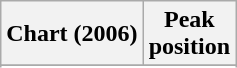<table class="wikitable sortable">
<tr>
<th>Chart (2006)</th>
<th>Peak<br>position</th>
</tr>
<tr>
</tr>
<tr>
</tr>
<tr>
</tr>
<tr>
</tr>
<tr>
</tr>
</table>
